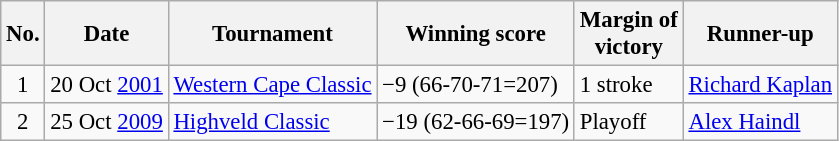<table class="wikitable" style="font-size:95%;">
<tr>
<th>No.</th>
<th>Date</th>
<th>Tournament</th>
<th>Winning score</th>
<th>Margin of<br>victory</th>
<th>Runner-up</th>
</tr>
<tr>
<td align=center>1</td>
<td align=right>20 Oct <a href='#'>2001</a></td>
<td><a href='#'>Western Cape Classic</a></td>
<td>−9 (66-70-71=207)</td>
<td>1 stroke</td>
<td> <a href='#'>Richard Kaplan</a></td>
</tr>
<tr>
<td align=center>2</td>
<td align=right>25 Oct <a href='#'>2009</a></td>
<td><a href='#'>Highveld Classic</a></td>
<td>−19 (62-66-69=197)</td>
<td>Playoff</td>
<td> <a href='#'>Alex Haindl</a></td>
</tr>
</table>
